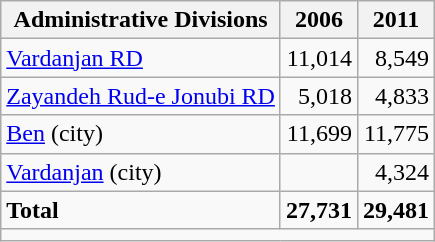<table class="wikitable">
<tr>
<th>Administrative Divisions</th>
<th>2006</th>
<th>2011</th>
</tr>
<tr>
<td><a href='#'>Vardanjan RD</a></td>
<td style="text-align: right;">11,014</td>
<td style="text-align: right;">8,549</td>
</tr>
<tr>
<td><a href='#'>Zayandeh Rud-e Jonubi RD</a></td>
<td style="text-align: right;">5,018</td>
<td style="text-align: right;">4,833</td>
</tr>
<tr>
<td><a href='#'>Ben</a> (city)</td>
<td style="text-align: right;">11,699</td>
<td style="text-align: right;">11,775</td>
</tr>
<tr>
<td><a href='#'>Vardanjan</a> (city)</td>
<td style="text-align: right;"></td>
<td style="text-align: right;">4,324</td>
</tr>
<tr>
<td><strong>Total</strong></td>
<td style="text-align: right;"><strong>27,731</strong></td>
<td style="text-align: right;"><strong>29,481</strong></td>
</tr>
<tr>
<td colspan=3></td>
</tr>
</table>
